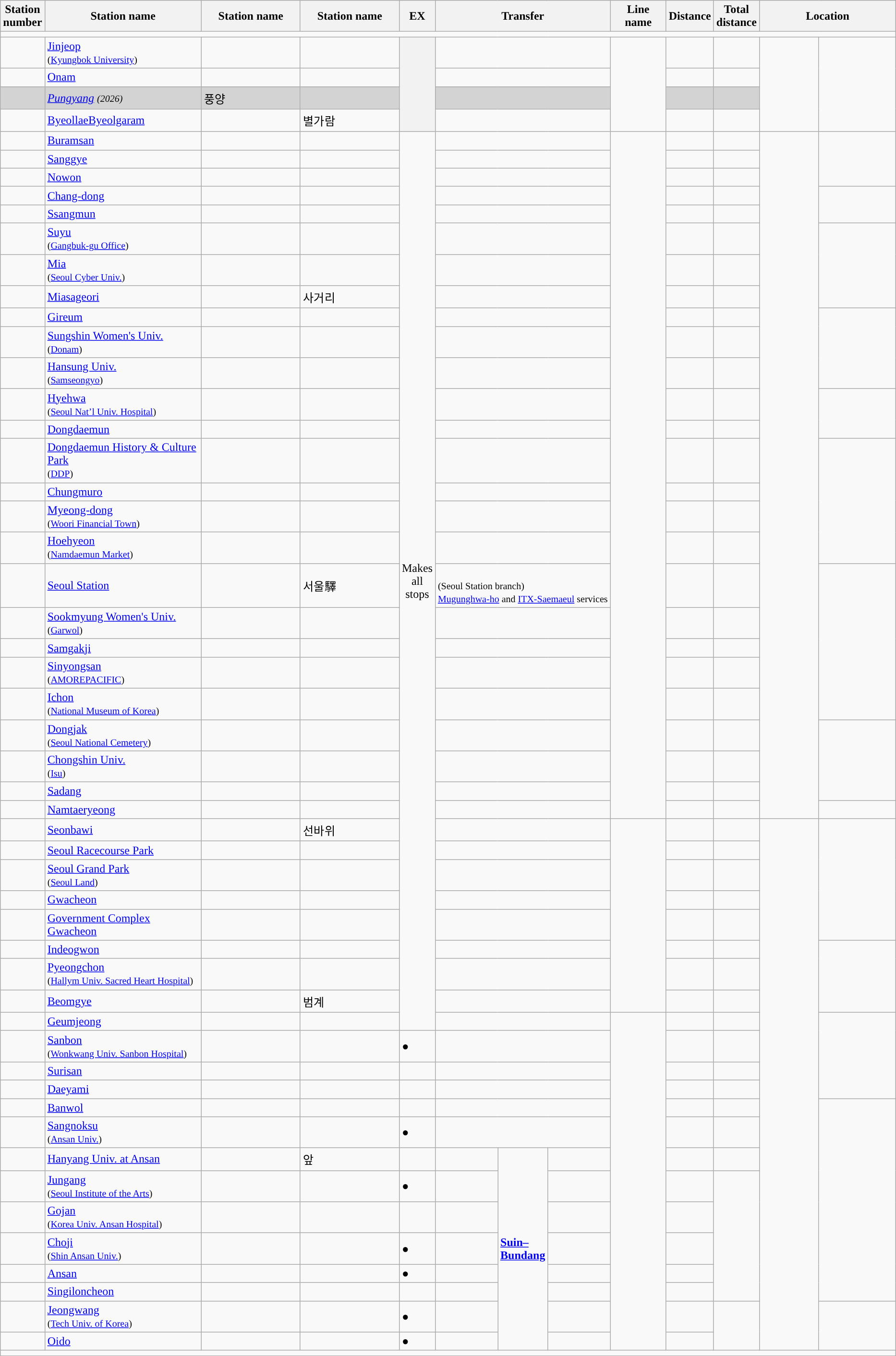<table class="wikitable">
<tr>
<th>Station<br>number</th>
<th width="210pt">Station name<br></th>
<th width="130pt">Station name<br></th>
<th width="130pt">Station name<br></th>
<th width="35pt"><span>EX</span></th>
<th width="235pt" colspan="3">Transfer</th>
<th>Line name</th>
<th>Distance<br></th>
<th>Total<br>distance</th>
<th colspan="2">Location</th>
</tr>
<tr style="background:#">
<td colspan="13"></td>
</tr>
<tr>
<td></td>
<td><a href='#'>Jinjeop</a> <br><small>(<a href='#'>Kyungbok University</a>)</small></td>
<td></td>
<td></td>
<th rowspan=4></th>
<td colspan="3"></td>
<td rowspan="4" width="70pt"></td>
<td></td>
<td></td>
<td rowspan="4" width="75pt"></td>
<td rowspan="4" width="100pt"></td>
</tr>
<tr>
<td></td>
<td><a href='#'>Onam</a></td>
<td></td>
<td></td>
<td colspan="3"></td>
<td></td>
<td></td>
</tr>
<tr bgcolor="lightgrey">
<td></td>
<td><em><a href='#'>Pungyang</a> <small>(2026)</small></em></td>
<td>풍양</td>
<td></td>
<td colspan="3"></td>
<td></td>
<td></td>
</tr>
<tr>
<td></td>
<td><a href='#'>ByeollaeByeolgaram</a></td>
<td></td>
<td>별가람</td>
<td colspan="3"></td>
<td></td>
<td></td>
</tr>
<tr>
<td></td>
<td><a href='#'>Buramsan</a></td>
<td></td>
<td></td>
<td rowspan=35 align=center>Makes all stops</td>
<td colspan="3"></td>
<td rowspan="26" width="70pt"></td>
<td></td>
<td></td>
<td rowspan="26" width="75pt"></td>
<td rowspan="3" width="100pt"></td>
</tr>
<tr>
<td></td>
<td><a href='#'>Sanggye</a></td>
<td></td>
<td></td>
<td colspan="3"></td>
<td></td>
<td></td>
</tr>
<tr>
<td></td>
<td><a href='#'>Nowon</a></td>
<td></td>
<td></td>
<td colspan="3"></td>
<td></td>
<td></td>
</tr>
<tr>
<td></td>
<td><a href='#'>Chang-dong</a></td>
<td></td>
<td></td>
<td colspan="3"></td>
<td></td>
<td></td>
<td rowspan="2"></td>
</tr>
<tr>
<td></td>
<td><a href='#'>Ssangmun</a></td>
<td></td>
<td></td>
<td colspan="3"></td>
<td></td>
<td></td>
</tr>
<tr>
<td></td>
<td><a href='#'>Suyu</a> <br><small>(<a href='#'>Gangbuk-gu Office</a>)</small></td>
<td></td>
<td></td>
<td colspan="3"></td>
<td></td>
<td></td>
<td rowspan="3"></td>
</tr>
<tr>
<td></td>
<td><a href='#'>Mia</a> <br><small>(<a href='#'>Seoul Cyber Univ.</a>)</small></td>
<td></td>
<td></td>
<td colspan="3"></td>
<td></td>
<td></td>
</tr>
<tr>
<td></td>
<td><a href='#'>Miasageori</a></td>
<td></td>
<td>사거리</td>
<td colspan="3"></td>
<td></td>
<td></td>
</tr>
<tr>
<td></td>
<td><a href='#'>Gireum</a></td>
<td></td>
<td></td>
<td colspan="3"></td>
<td></td>
<td></td>
<td rowspan="3"></td>
</tr>
<tr>
<td></td>
<td><a href='#'>Sungshin Women's Univ.</a> <br><small>(<a href='#'>Donam</a>)</small></td>
<td></td>
<td></td>
<td colspan="3"></td>
<td></td>
<td></td>
</tr>
<tr>
<td></td>
<td><a href='#'>Hansung Univ.</a> <br><small>(<a href='#'>Samseongyo</a>)</small></td>
<td></td>
<td></td>
<td colspan="3"></td>
<td></td>
<td></td>
</tr>
<tr>
<td></td>
<td><a href='#'>Hyehwa</a> <br><small>(<a href='#'>Seoul Nat’l Univ. Hospital</a>)</small></td>
<td></td>
<td></td>
<td colspan="3"></td>
<td></td>
<td></td>
<td rowspan="2"></td>
</tr>
<tr>
<td></td>
<td><a href='#'>Dongdaemun</a></td>
<td></td>
<td></td>
<td colspan="3"></td>
<td></td>
<td></td>
</tr>
<tr>
<td></td>
<td><a href='#'>Dongdaemun History & Culture Park</a> <br><small>(<a href='#'>DDP</a>)</small></td>
<td></td>
<td></td>
<td colspan="3"> </td>
<td></td>
<td></td>
<td rowspan="4"></td>
</tr>
<tr>
<td></td>
<td><a href='#'>Chungmuro</a></td>
<td></td>
<td></td>
<td colspan="3"></td>
<td></td>
<td></td>
</tr>
<tr>
<td></td>
<td><a href='#'>Myeong-dong</a> <br><small>(<a href='#'>Woori Financial Town</a>)</small></td>
<td></td>
<td></td>
<td colspan="3"></td>
<td></td>
<td></td>
</tr>
<tr>
<td></td>
<td><a href='#'>Hoehyeon</a> <br><small>(<a href='#'>Namdaemun Market</a>)</small></td>
<td></td>
<td></td>
<td colspan="3"></td>
<td></td>
<td></td>
</tr>
<tr>
<td></td>
<td><a href='#'>Seoul Station</a></td>
<td></td>
<td>서울驛</td>
<td colspan="3"> <br> <small>(Seoul Station branch)</small><br> <small><a href='#'>Mugunghwa-ho</a> and <a href='#'>ITX-Saemaeul</a> services</small><br></td>
<td></td>
<td></td>
<td rowspan="5"></td>
</tr>
<tr>
<td></td>
<td><a href='#'>Sookmyung Women's Univ.</a> <br><small>(<a href='#'>Garwol</a>)</small></td>
<td></td>
<td></td>
<td colspan="3"></td>
<td></td>
<td></td>
</tr>
<tr>
<td></td>
<td><a href='#'>Samgakji</a></td>
<td></td>
<td></td>
<td colspan="3"></td>
<td></td>
<td></td>
</tr>
<tr>
<td></td>
<td><a href='#'>Sinyongsan</a> <br><small>(<a href='#'>AMOREPACIFIC</a>)</small></td>
<td></td>
<td></td>
<td colspan="3"></td>
<td></td>
<td></td>
</tr>
<tr>
<td></td>
<td><a href='#'>Ichon</a> <br><small>(<a href='#'>National Museum of Korea</a>)</small></td>
<td></td>
<td></td>
<td colspan="3"></td>
<td></td>
<td></td>
</tr>
<tr>
<td></td>
<td><a href='#'>Dongjak</a> <br><small>(<a href='#'>Seoul National Cemetery</a>)</small></td>
<td></td>
<td></td>
<td colspan="3"></td>
<td></td>
<td></td>
<td rowspan="3"></td>
</tr>
<tr>
<td></td>
<td><a href='#'>Chongshin Univ.</a> <br><small>(<a href='#'>Isu</a>)</small></td>
<td></td>
<td></td>
<td colspan="3"></td>
<td></td>
<td></td>
</tr>
<tr>
<td></td>
<td><a href='#'>Sadang</a></td>
<td></td>
<td></td>
<td colspan="3"></td>
<td></td>
<td></td>
</tr>
<tr>
<td></td>
<td><a href='#'>Namtaeryeong</a></td>
<td></td>
<td></td>
<td colspan="3"></td>
<td></td>
<td></td>
<td></td>
</tr>
<tr>
<td></td>
<td><a href='#'>Seonbawi</a></td>
<td></td>
<td>선바위</td>
<td colspan="3"></td>
<td rowspan="8"></td>
<td></td>
<td></td>
<td rowspan="22"></td>
<td rowspan="5"></td>
</tr>
<tr>
<td></td>
<td><a href='#'>Seoul Racecourse Park</a></td>
<td></td>
<td></td>
<td colspan="3"></td>
<td></td>
<td></td>
</tr>
<tr>
<td></td>
<td><a href='#'>Seoul Grand Park</a> <br><small>(<a href='#'>Seoul Land</a>)</small></td>
<td></td>
<td></td>
<td colspan="3"></td>
<td></td>
<td></td>
</tr>
<tr>
<td></td>
<td><a href='#'>Gwacheon</a></td>
<td></td>
<td></td>
<td colspan="3"></td>
<td></td>
<td></td>
</tr>
<tr>
<td></td>
<td><a href='#'>Government Complex Gwacheon</a></td>
<td></td>
<td></td>
<td colspan="3"></td>
<td></td>
<td></td>
</tr>
<tr>
<td></td>
<td><a href='#'>Indeogwon</a></td>
<td></td>
<td></td>
<td colspan="3"></td>
<td></td>
<td></td>
<td rowspan="3"></td>
</tr>
<tr>
<td></td>
<td><a href='#'>Pyeongchon</a> <br><small>(<a href='#'>Hallym Univ. Sacred Heart Hospital</a>)</small></td>
<td></td>
<td></td>
<td colspan="3"></td>
<td></td>
<td></td>
</tr>
<tr>
<td></td>
<td><a href='#'>Beomgye</a></td>
<td></td>
<td>범계</td>
<td colspan="3"></td>
<td></td>
<td></td>
</tr>
<tr>
<td></td>
<td><a href='#'>Geumjeong</a></td>
<td></td>
<td></td>
<td colspan="3"></td>
<td rowspan="14"></td>
<td></td>
<td></td>
<td rowspan="4"></td>
</tr>
<tr>
<td></td>
<td><a href='#'>Sanbon</a> <br><small>(<a href='#'>Wonkwang Univ. Sanbon Hospital</a>)</small></td>
<td></td>
<td></td>
<td><div><span>●</span></div></td>
<td colspan="3"></td>
<td></td>
<td></td>
</tr>
<tr>
<td></td>
<td><a href='#'>Surisan</a></td>
<td></td>
<td></td>
<td><div><span></span></div></td>
<td colspan="3"></td>
<td></td>
<td></td>
</tr>
<tr>
<td></td>
<td><a href='#'>Daeyami</a></td>
<td></td>
<td></td>
<td><div><span></span></div></td>
<td colspan="3"></td>
<td></td>
<td></td>
</tr>
<tr>
<td></td>
<td><a href='#'>Banwol</a></td>
<td></td>
<td></td>
<td><div><span></span></div></td>
<td colspan="3"></td>
<td></td>
<td></td>
<td rowspan="8"></td>
</tr>
<tr>
<td></td>
<td><a href='#'>Sangnoksu</a> <br><small>(<a href='#'>Ansan Univ.</a>)</small></td>
<td></td>
<td></td>
<td><div><span>●</span></div></td>
<td colspan="3"></td>
<td></td>
<td></td>
</tr>
<tr>
<td></td>
<td><a href='#'>Hanyang Univ. at Ansan</a></td>
<td></td>
<td>앞</td>
<td><div><span></span></div></td>
<td style="color:white;background-color:#"></td>
<td rowspan="8" style="width:60px;"><strong><a href='#'>Suin–Bundang</a></strong><br></td>
<td></td>
<td></td>
<td></td>
</tr>
<tr>
<td></td>
<td><a href='#'>Jungang</a> <br><small>(<a href='#'>Seoul Institute of the Arts</a>)</small></td>
<td></td>
<td></td>
<td><div><span>●</span></div></td>
<td></td>
<td></td>
<td></td>
</tr>
<tr>
<td></td>
<td><a href='#'>Gojan</a> <br><small>(<a href='#'>Korea Univ. Ansan Hospital</a>)</small></td>
<td></td>
<td></td>
<td><div><span></span></div></td>
<td></td>
<td></td>
<td></td>
</tr>
<tr>
<td></td>
<td><a href='#'>Choji</a> <br><small>(<a href='#'>Shin Ansan Univ.</a>)</small></td>
<td></td>
<td></td>
<td><div><span>●</span></div></td>
<td></td>
<td></td>
<td></td>
</tr>
<tr>
<td></td>
<td><a href='#'>Ansan</a></td>
<td></td>
<td></td>
<td><div><span>●</span></div></td>
<td></td>
<td></td>
<td></td>
</tr>
<tr>
<td></td>
<td><a href='#'>Singiloncheon</a></td>
<td></td>
<td></td>
<td><div><span></span></div></td>
<td></td>
<td></td>
<td></td>
</tr>
<tr>
<td></td>
<td><a href='#'>Jeongwang</a> <br><small>(<a href='#'>Tech Univ. of Korea</a>)</small></td>
<td></td>
<td></td>
<td><div><span>●</span></div></td>
<td></td>
<td></td>
<td></td>
<td rowspan="2"></td>
</tr>
<tr>
<td></td>
<td><a href='#'>Oido</a></td>
<td></td>
<td></td>
<td><div><span>●</span></div></td>
<td></td>
<td></td>
<td></td>
</tr>
<tr style="background:#">
<td colspan="13"></td>
</tr>
<tr>
</tr>
</table>
